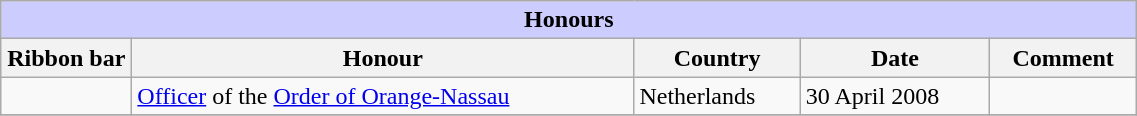<table class="wikitable" style="width:60%;">
<tr style="background:#ccf; text-align:center;">
<td colspan=5><strong>Honours</strong></td>
</tr>
<tr>
<th style="width:80px;">Ribbon bar</th>
<th>Honour</th>
<th>Country</th>
<th>Date</th>
<th>Comment</th>
</tr>
<tr>
<td></td>
<td><a href='#'>Officer</a> of the <a href='#'>Order of Orange-Nassau</a></td>
<td>Netherlands</td>
<td>30 April 2008</td>
<td></td>
</tr>
<tr>
</tr>
</table>
